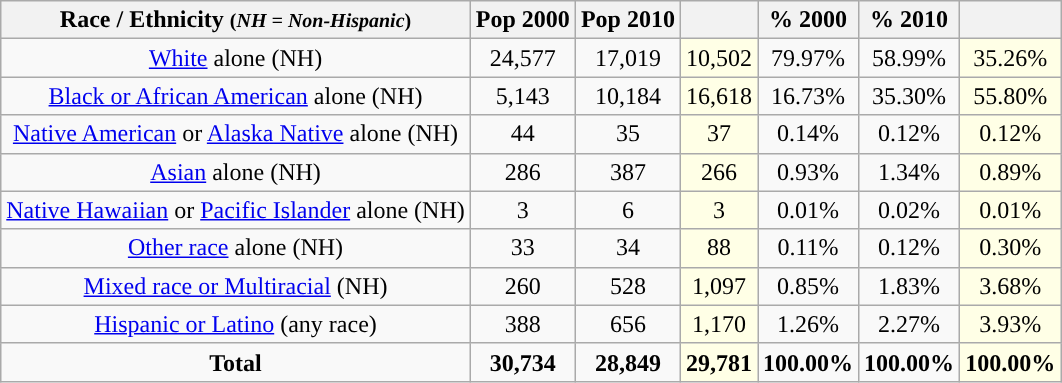<table class="wikitable" style="text-align:center;">
<tr>
<th>Race / Ethnicity <small>(<em>NH = Non-Hispanic</em>)</small></th>
<th>Pop 2000</th>
<th>Pop 2010</th>
<th></th>
<th>% 2000</th>
<th>% 2010</th>
<th></th>
</tr>
<tr>
<td><a href='#'>White</a> alone (NH)</td>
<td>24,577</td>
<td>17,019</td>
<td style='background: #ffffe6;'>10,502</td>
<td>79.97%</td>
<td>58.99%</td>
<td style='background: #ffffe6;'>35.26%</td>
</tr>
<tr>
<td><a href='#'>Black or African American</a> alone (NH)</td>
<td>5,143</td>
<td>10,184</td>
<td style='background: #ffffe6;'>16,618</td>
<td>16.73%</td>
<td>35.30%</td>
<td style='background: #ffffe6;'>55.80%</td>
</tr>
<tr>
<td><a href='#'>Native American</a> or <a href='#'>Alaska Native</a> alone (NH)</td>
<td>44</td>
<td>35</td>
<td style='background: #ffffe6;'>37</td>
<td>0.14%</td>
<td>0.12%</td>
<td style='background: #ffffe6;'>0.12%</td>
</tr>
<tr>
<td><a href='#'>Asian</a> alone (NH)</td>
<td>286</td>
<td>387</td>
<td style='background: #ffffe6;'>266</td>
<td>0.93%</td>
<td>1.34%</td>
<td style='background: #ffffe6;'>0.89%</td>
</tr>
<tr>
<td><a href='#'>Native Hawaiian</a> or <a href='#'>Pacific Islander</a> alone (NH)</td>
<td>3</td>
<td>6</td>
<td style='background: #ffffe6;'>3</td>
<td>0.01%</td>
<td>0.02%</td>
<td style='background: #ffffe6;'>0.01%</td>
</tr>
<tr>
<td><a href='#'>Other race</a> alone (NH)</td>
<td>33</td>
<td>34</td>
<td style='background: #ffffe6;'>88</td>
<td>0.11%</td>
<td>0.12%</td>
<td style='background: #ffffe6;'>0.30%</td>
</tr>
<tr>
<td><a href='#'>Mixed race or Multiracial</a> (NH)</td>
<td>260</td>
<td>528</td>
<td style='background: #ffffe6;'>1,097</td>
<td>0.85%</td>
<td>1.83%</td>
<td style='background: #ffffe6;'>3.68%</td>
</tr>
<tr>
<td><a href='#'>Hispanic or Latino</a> (any race)</td>
<td>388</td>
<td>656</td>
<td style='background: #ffffe6;'>1,170</td>
<td>1.26%</td>
<td>2.27%</td>
<td style='background: #ffffe6;'>3.93%</td>
</tr>
<tr>
<td><strong>Total</strong></td>
<td><strong>30,734</strong></td>
<td><strong>28,849</strong></td>
<td style='background: #ffffe6;'><strong>29,781</strong></td>
<td><strong>100.00%</strong></td>
<td><strong>100.00%</strong></td>
<td style='background: #ffffe6;'><strong>100.00%</strong></td>
</tr>
</table>
